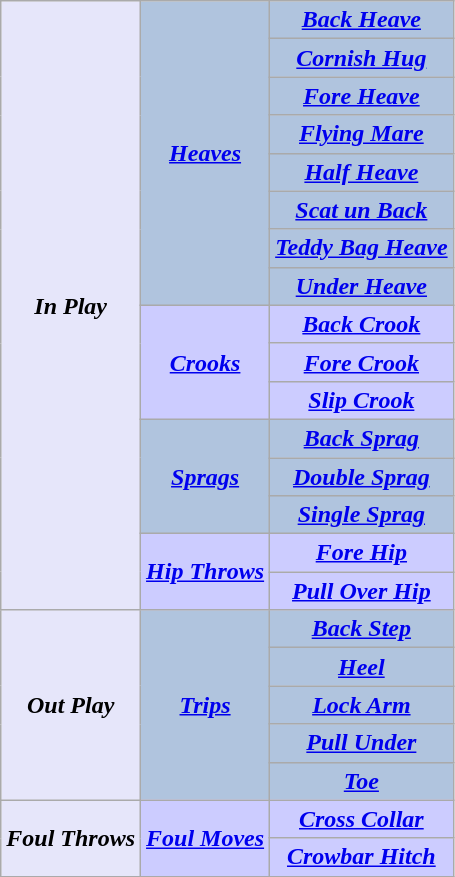<table class="wikitable" style="text-align:center">
<tr>
<td rowspan="16" style="background:lavender"><strong><em>In Play</em></strong></td>
<td rowspan="8" style="background:#b0c4de"><strong><em><a href='#'>Heaves</a></em></strong></td>
<td style="background:#b0c4de"><strong><em><a href='#'>Back Heave</a></em></strong></td>
</tr>
<tr>
<td style="background:#b0c4de"><strong><em><a href='#'>Cornish Hug</a></em></strong></td>
</tr>
<tr>
<td style="background:#b0c4de"><strong><em><a href='#'>Fore Heave</a></em></strong></td>
</tr>
<tr>
<td style="background:#b0c4de"><strong><em><a href='#'>Flying Mare</a></em></strong></td>
</tr>
<tr>
<td style="background:#b0c4de"><strong><em><a href='#'>Half Heave</a></em></strong></td>
</tr>
<tr>
<td style="background:#b0c4de"><strong><em><a href='#'>Scat un Back</a></em></strong></td>
</tr>
<tr>
<td style="background:#b0c4de"><strong><em><a href='#'>Teddy Bag Heave</a></em></strong></td>
</tr>
<tr>
<td style="background:#b0c4de"><strong><em><a href='#'>Under Heave</a></em></strong></td>
</tr>
<tr>
<td rowspan="3" style="background:#ccf"><strong><em><a href='#'>Crooks</a></em></strong></td>
<td style="background:#ccf"><strong><em><a href='#'>Back Crook</a></em></strong></td>
</tr>
<tr>
<td style="background:#ccf"><strong><em><a href='#'>Fore Crook</a></em></strong></td>
</tr>
<tr>
<td style="background:#ccf"><strong><em><a href='#'>Slip Crook</a></em></strong></td>
</tr>
<tr>
<td rowspan="3" style="background:#b0c4de"><strong><em><a href='#'>Sprags</a></em></strong></td>
<td style="background:#b0c4de"><strong><em><a href='#'>Back Sprag</a></em></strong></td>
</tr>
<tr>
<td style="background:#b0c4de"><strong><em><a href='#'>Double Sprag</a></em></strong></td>
</tr>
<tr>
<td style="background:#b0c4de"><strong><em><a href='#'>Single Sprag</a></em></strong></td>
</tr>
<tr>
<td rowspan="2" style="background:#ccf"><strong><em><a href='#'>Hip Throws</a></em></strong></td>
<td style="background:#ccf"><strong><em><a href='#'>Fore Hip</a></em></strong></td>
</tr>
<tr>
<td style="background:#ccf"><strong><em><a href='#'>Pull Over Hip</a></em></strong></td>
</tr>
<tr>
<td rowspan="5" style="background:lavender"><strong><em>Out Play</em></strong></td>
<td rowspan="5" style="background:#b0c4de"><strong><em><a href='#'>Trips</a></em></strong></td>
<td style="background:#b0c4de"><strong><em><a href='#'>Back Step</a></em></strong></td>
</tr>
<tr>
<td style="background:#b0c4de"><strong><em><a href='#'>Heel</a></em></strong></td>
</tr>
<tr>
<td style="background:#b0c4de"><strong><em><a href='#'>Lock Arm</a></em></strong></td>
</tr>
<tr>
<td style="background:#b0c4de"><strong><em><a href='#'>Pull Under</a></em></strong></td>
</tr>
<tr>
<td style="background:#b0c4de"><strong><em><a href='#'>Toe</a></em></strong></td>
</tr>
<tr>
<td rowspan="22" style="background:lavender"><strong><em>Foul Throws</em></strong></td>
<td rowspan="5" style="background:#ccf"><strong><em><a href='#'>Foul Moves</a></em></strong></td>
<td style="background:#ccf"><strong><em><a href='#'>Cross Collar</a></em></strong></td>
</tr>
<tr>
<td style="background:#ccf"><strong><em><a href='#'>Crowbar Hitch</a></em></strong></td>
</tr>
</table>
